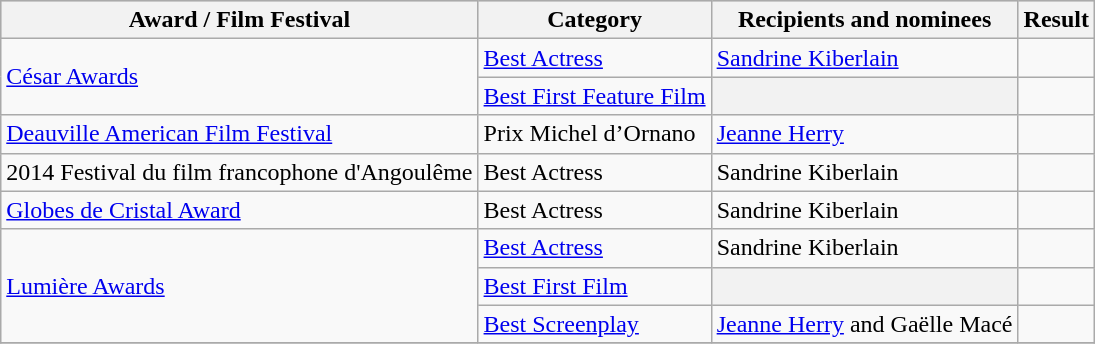<table class="wikitable plainrowheaders sortable">
<tr style="background:#ccc; text-align:center;">
<th scope="col">Award / Film Festival</th>
<th scope="col">Category</th>
<th scope="col">Recipients and nominees</th>
<th scope="col">Result</th>
</tr>
<tr>
<td rowspan=2><a href='#'>César Awards</a></td>
<td><a href='#'>Best Actress</a></td>
<td><a href='#'>Sandrine Kiberlain</a></td>
<td></td>
</tr>
<tr>
<td><a href='#'>Best First Feature Film</a></td>
<th></th>
<td></td>
</tr>
<tr>
<td><a href='#'>Deauville American Film Festival</a></td>
<td>Prix Michel d’Ornano</td>
<td><a href='#'>Jeanne Herry</a></td>
<td></td>
</tr>
<tr>
<td>2014 Festival du film francophone d'Angoulême</td>
<td>Best Actress</td>
<td>Sandrine Kiberlain</td>
<td></td>
</tr>
<tr>
<td><a href='#'>Globes de Cristal Award</a></td>
<td>Best Actress</td>
<td>Sandrine Kiberlain</td>
<td></td>
</tr>
<tr>
<td rowspan=3><a href='#'>Lumière Awards</a></td>
<td><a href='#'>Best Actress</a></td>
<td>Sandrine Kiberlain</td>
<td></td>
</tr>
<tr>
<td><a href='#'>Best First Film</a></td>
<th></th>
<td></td>
</tr>
<tr>
<td><a href='#'>Best Screenplay</a></td>
<td><a href='#'>Jeanne Herry</a> and Gaëlle Macé</td>
<td></td>
</tr>
<tr>
</tr>
</table>
